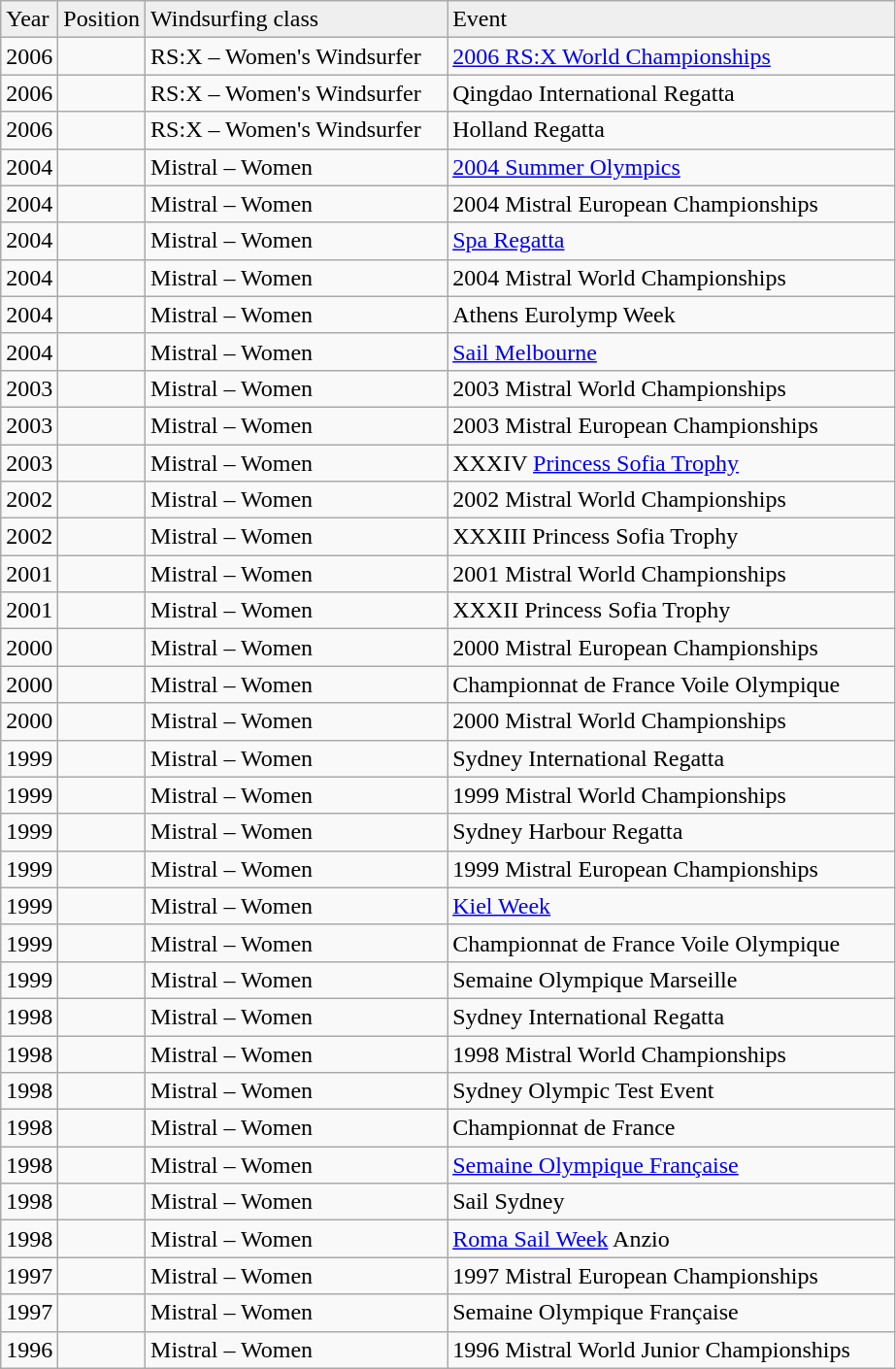<table class="wikitable">
<tr style="background:#efefef;">
<td width="30">Year</td>
<td width="20">Position</td>
<td width="200">Windsurfing class</td>
<td width="300">Event</td>
</tr>
<tr>
<td>2006</td>
<td align="center"></td>
<td>RS:X – Women's Windsurfer</td>
<td> <a href='#'>2006 RS:X World Championships</a></td>
</tr>
<tr>
<td>2006</td>
<td align="center"></td>
<td>RS:X – Women's Windsurfer</td>
<td> Qingdao International Regatta</td>
</tr>
<tr>
<td>2006</td>
<td align="center"></td>
<td>RS:X – Women's Windsurfer</td>
<td> Holland Regatta</td>
</tr>
<tr>
<td>2004</td>
<td align="center"></td>
<td>Mistral – Women</td>
<td> <a href='#'>2004 Summer Olympics</a></td>
</tr>
<tr>
<td>2004</td>
<td align="center"></td>
<td>Mistral – Women</td>
<td> 2004 Mistral European Championships</td>
</tr>
<tr>
<td>2004</td>
<td align="center"></td>
<td>Mistral – Women</td>
<td> <a href='#'>Spa Regatta</a></td>
</tr>
<tr>
<td>2004</td>
<td align="center"></td>
<td>Mistral – Women</td>
<td> 2004 Mistral World Championships</td>
</tr>
<tr>
<td>2004</td>
<td align="center"></td>
<td>Mistral – Women</td>
<td> Athens Eurolymp Week</td>
</tr>
<tr>
<td>2004</td>
<td align="center"></td>
<td>Mistral – Women</td>
<td> <a href='#'>Sail Melbourne</a></td>
</tr>
<tr>
<td>2003</td>
<td align="center"></td>
<td>Mistral – Women</td>
<td> 2003 Mistral World Championships</td>
</tr>
<tr>
<td>2003</td>
<td align="center"></td>
<td>Mistral – Women</td>
<td> 2003 Mistral European Championships</td>
</tr>
<tr>
<td>2003</td>
<td align="center"></td>
<td>Mistral – Women</td>
<td> XXXIV <a href='#'>Princess Sofia Trophy</a></td>
</tr>
<tr>
<td>2002</td>
<td align="center"></td>
<td>Mistral – Women</td>
<td> 2002 Mistral World Championships</td>
</tr>
<tr>
<td>2002</td>
<td align="center"></td>
<td>Mistral – Women</td>
<td> XXXIII Princess Sofia Trophy</td>
</tr>
<tr>
<td>2001</td>
<td align="center"></td>
<td>Mistral – Women</td>
<td> 2001 Mistral World Championships</td>
</tr>
<tr>
<td>2001</td>
<td align="center"></td>
<td>Mistral – Women</td>
<td> XXXII Princess Sofia Trophy</td>
</tr>
<tr>
<td>2000</td>
<td align="center"></td>
<td>Mistral – Women</td>
<td> 2000 Mistral European Championships</td>
</tr>
<tr>
<td>2000</td>
<td align="center"></td>
<td>Mistral – Women</td>
<td> Championnat de France Voile Olympique</td>
</tr>
<tr>
<td>2000</td>
<td align="center"></td>
<td>Mistral – Women</td>
<td> 2000 Mistral World Championships</td>
</tr>
<tr>
<td>1999</td>
<td align="center"></td>
<td>Mistral – Women</td>
<td> Sydney International Regatta</td>
</tr>
<tr>
<td>1999</td>
<td align="center"></td>
<td>Mistral – Women</td>
<td> 1999 Mistral World Championships</td>
</tr>
<tr>
<td>1999</td>
<td align="center"></td>
<td>Mistral – Women</td>
<td> Sydney Harbour Regatta</td>
</tr>
<tr>
<td>1999</td>
<td align="center"></td>
<td>Mistral – Women</td>
<td> 1999 Mistral European Championships</td>
</tr>
<tr>
<td>1999</td>
<td align="center"></td>
<td>Mistral – Women</td>
<td> <a href='#'>Kiel Week</a></td>
</tr>
<tr>
<td>1999</td>
<td align="center"></td>
<td>Mistral – Women</td>
<td> Championnat de France Voile Olympique</td>
</tr>
<tr>
<td>1999</td>
<td align="center"></td>
<td>Mistral – Women</td>
<td> Semaine Olympique Marseille</td>
</tr>
<tr>
<td>1998</td>
<td align="center"></td>
<td>Mistral – Women</td>
<td> Sydney International Regatta</td>
</tr>
<tr>
<td>1998</td>
<td align="center"></td>
<td>Mistral – Women</td>
<td> 1998 Mistral World Championships</td>
</tr>
<tr>
<td>1998</td>
<td align="center"></td>
<td>Mistral – Women</td>
<td> Sydney Olympic Test Event</td>
</tr>
<tr>
<td>1998</td>
<td align="center"></td>
<td>Mistral – Women</td>
<td> Championnat de France</td>
</tr>
<tr>
<td>1998</td>
<td align="center"></td>
<td>Mistral – Women</td>
<td> <a href='#'>Semaine Olympique Française</a></td>
</tr>
<tr>
<td>1998</td>
<td align="center"></td>
<td>Mistral – Women</td>
<td> Sail Sydney</td>
</tr>
<tr>
<td>1998</td>
<td align="center"></td>
<td>Mistral – Women</td>
<td> <a href='#'>Roma Sail Week</a> Anzio</td>
</tr>
<tr>
<td>1997</td>
<td align="center"></td>
<td>Mistral – Women</td>
<td> 1997 Mistral European Championships</td>
</tr>
<tr>
<td>1997</td>
<td align="center"></td>
<td>Mistral – Women</td>
<td> Semaine Olympique Française</td>
</tr>
<tr>
<td>1996</td>
<td align="center"></td>
<td>Mistral – Women</td>
<td> 1996 Mistral World Junior Championships</td>
</tr>
</table>
